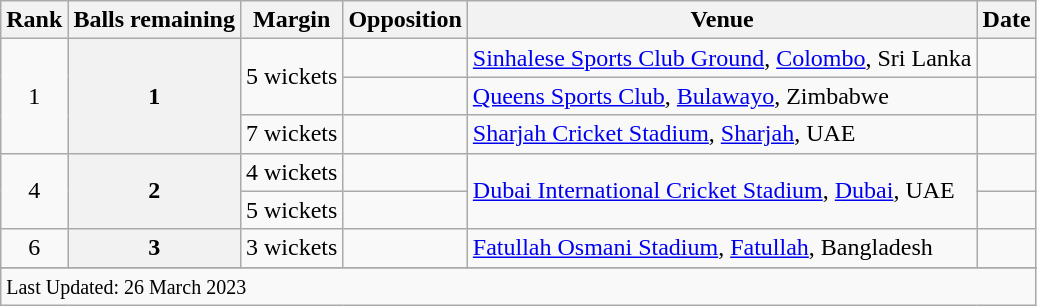<table class="wikitable plainrowheaders sortable">
<tr>
<th scope=col>Rank</th>
<th scope=col>Balls remaining</th>
<th scope=col>Margin</th>
<th scope=col>Opposition</th>
<th scope=col>Venue</th>
<th scope=col>Date</th>
</tr>
<tr>
<td align=center rowspan=3>1</td>
<th scope=row style=text-align:center rowspan=3>1</th>
<td scope=row style=text-align:center; rowspan=2>5 wickets</td>
<td></td>
<td><a href='#'>Sinhalese Sports Club Ground</a>, <a href='#'>Colombo</a>, Sri Lanka</td>
<td></td>
</tr>
<tr>
<td></td>
<td><a href='#'>Queens Sports Club</a>, <a href='#'>Bulawayo</a>, Zimbabwe</td>
<td></td>
</tr>
<tr>
<td scope=row style=text-align:center;>7 wickets</td>
<td></td>
<td><a href='#'>Sharjah Cricket Stadium</a>, <a href='#'>Sharjah</a>, UAE</td>
<td></td>
</tr>
<tr>
<td align=center rowspan=2>4</td>
<th scope=row style=text-align:center rowspan=2>2</th>
<td scope=row style=text-align:center;>4 wickets</td>
<td></td>
<td rowspan=2><a href='#'>Dubai International Cricket Stadium</a>, <a href='#'>Dubai</a>, UAE</td>
<td></td>
</tr>
<tr>
<td scope=row style=text-align:center;>5 wickets</td>
<td></td>
<td></td>
</tr>
<tr>
<td align=center>6</td>
<th scope=row style=text-align:center>3</th>
<td scope=row style=text-align:center;>3 wickets</td>
<td></td>
<td><a href='#'>Fatullah Osmani Stadium</a>, <a href='#'>Fatullah</a>, Bangladesh</td>
<td></td>
</tr>
<tr>
</tr>
<tr class=sortbottom>
<td colspan=6><small>Last Updated: 26 March 2023</small></td>
</tr>
</table>
